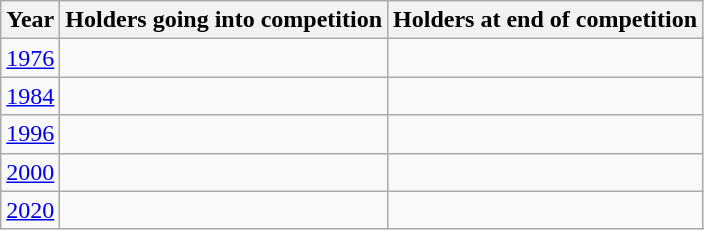<table class="wikitable">
<tr>
<th>Year</th>
<th>Holders going into competition</th>
<th>Holders at end of competition</th>
</tr>
<tr>
<td><a href='#'>1976</a></td>
<td></td>
<td></td>
</tr>
<tr>
<td><a href='#'>1984</a></td>
<td></td>
<td></td>
</tr>
<tr>
<td><a href='#'>1996</a></td>
<td></td>
<td></td>
</tr>
<tr>
<td><a href='#'>2000</a></td>
<td></td>
<td></td>
</tr>
<tr>
<td><a href='#'>2020</a></td>
<td></td>
<td></td>
</tr>
</table>
